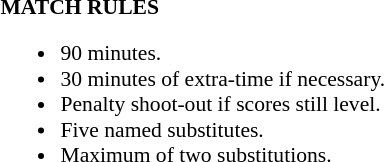<table width=100% style="font-size: 90%">
<tr>
<td width=50% valign=top><br><strong>MATCH RULES</strong><ul><li>90 minutes.</li><li>30 minutes of extra-time if necessary.</li><li>Penalty shoot-out if scores still level.</li><li>Five named substitutes.</li><li>Maximum of two substitutions.</li></ul></td>
</tr>
</table>
